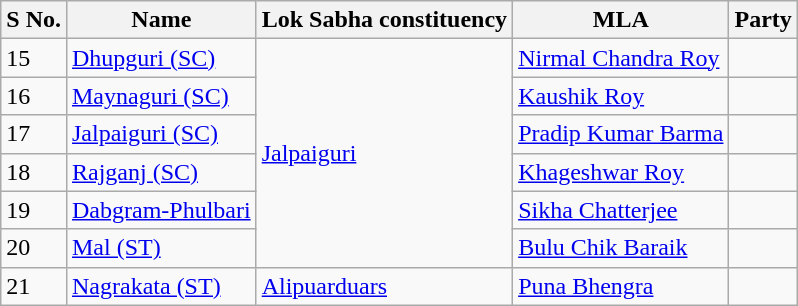<table class="wikitable">
<tr>
<th>S No.</th>
<th>Name</th>
<th>Lok Sabha constituency</th>
<th>MLA</th>
<th colspan="2">Party</th>
</tr>
<tr>
<td>15</td>
<td><a href='#'>Dhupguri (SC)</a></td>
<td rowspan="6"><a href='#'>Jalpaiguri</a></td>
<td><a href='#'>Nirmal Chandra Roy</a></td>
<td></td>
</tr>
<tr>
<td>16</td>
<td><a href='#'>Maynaguri (SC)</a></td>
<td><a href='#'>Kaushik Roy</a></td>
<td></td>
</tr>
<tr>
<td>17</td>
<td><a href='#'>Jalpaiguri (SC)</a></td>
<td><a href='#'>Pradip Kumar Barma</a></td>
<td></td>
</tr>
<tr>
<td>18</td>
<td><a href='#'>Rajganj (SC)</a></td>
<td><a href='#'>Khageshwar Roy</a></td>
<td></td>
</tr>
<tr>
<td>19</td>
<td><a href='#'>Dabgram-Phulbari</a></td>
<td><a href='#'>Sikha Chatterjee</a></td>
<td></td>
</tr>
<tr>
<td>20</td>
<td><a href='#'>Mal (ST)</a></td>
<td><a href='#'>Bulu Chik Baraik</a></td>
<td></td>
</tr>
<tr>
<td>21</td>
<td><a href='#'>Nagrakata (ST)</a></td>
<td><a href='#'>Alipuarduars</a></td>
<td><a href='#'>Puna Bhengra</a></td>
<td></td>
</tr>
</table>
